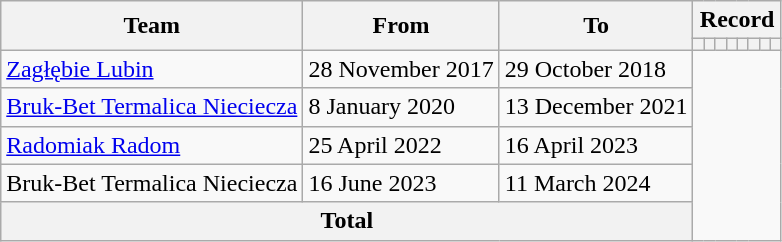<table class="wikitable" style="text-align: center;">
<tr>
<th rowspan="2">Team</th>
<th rowspan="2">From</th>
<th rowspan="2">To</th>
<th colspan="8">Record</th>
</tr>
<tr>
<th></th>
<th></th>
<th></th>
<th></th>
<th></th>
<th></th>
<th></th>
<th></th>
</tr>
<tr>
<td align=left><a href='#'>Zagłębie Lubin</a></td>
<td align=left>28 November 2017</td>
<td align=left>29 October 2018<br></td>
</tr>
<tr>
<td align=left><a href='#'>Bruk-Bet Termalica Nieciecza</a></td>
<td align=left>8 January 2020</td>
<td align=left>13 December 2021<br></td>
</tr>
<tr>
<td align=left><a href='#'>Radomiak Radom</a></td>
<td align=left>25 April 2022</td>
<td align=left>16 April 2023<br></td>
</tr>
<tr>
<td align=left>Bruk-Bet Termalica Nieciecza</td>
<td align=left>16 June 2023</td>
<td align=left>11 March 2024<br></td>
</tr>
<tr>
<th colspan="3">Total<br></th>
</tr>
</table>
